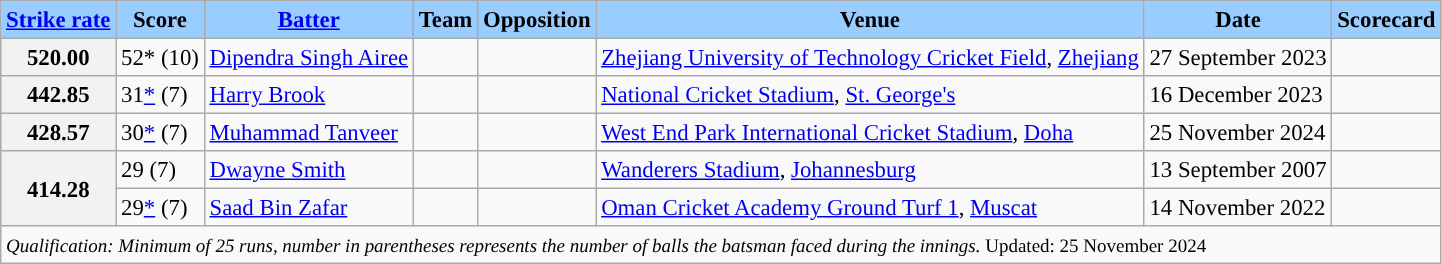<table class="wikitable sortable" style="font-size: 95%">
<tr>
<th scope="col" style="background-color:#9cf;"><a href='#'>Strike rate</a></th>
<th scope="col" style="background-color:#9cf;">Score</th>
<th scope="col" style="background-color:#9cf;"><a href='#'>Batter</a></th>
<th scope="col" style="background-color:#9cf;">Team</th>
<th scope="col" style="background-color:#9cf;">Opposition</th>
<th scope="col" style="background-color:#9cf;">Venue</th>
<th scope="col" style="background-color:#9cf;">Date</th>
<th scope="col" style="background-color:#9cf;">Scorecard</th>
</tr>
<tr>
<th scope="row">520.00</th>
<td>52* (10)</td>
<td><a href='#'>Dipendra Singh Airee</a></td>
<td></td>
<td></td>
<td><a href='#'>Zhejiang University of Technology Cricket Field</a>, <a href='#'>Zhejiang</a></td>
<td>27 September 2023</td>
<td></td>
</tr>
<tr>
<th scope="row">442.85</th>
<td>31<a href='#'>*</a> (7)</td>
<td><a href='#'>Harry Brook</a></td>
<td></td>
<td></td>
<td><a href='#'>National Cricket Stadium</a>, <a href='#'>St. George's</a></td>
<td>16 December 2023</td>
<td></td>
</tr>
<tr>
<th scope="row">428.57</th>
<td>30<a href='#'>*</a> (7)</td>
<td><a href='#'>Muhammad Tanveer</a></td>
<td></td>
<td></td>
<td><a href='#'>West End Park International Cricket Stadium</a>, <a href='#'>Doha</a></td>
<td>25 November 2024</td>
<td></td>
</tr>
<tr>
<th scope="row" rowspan=2>414.28</th>
<td>29 (7)</td>
<td><a href='#'>Dwayne Smith</a></td>
<td></td>
<td></td>
<td><a href='#'>Wanderers Stadium</a>, <a href='#'>Johannesburg</a></td>
<td>13 September 2007</td>
<td></td>
</tr>
<tr>
<td>29<a href='#'>*</a> (7)</td>
<td><a href='#'>Saad Bin Zafar</a></td>
<td></td>
<td></td>
<td><a href='#'>Oman Cricket Academy Ground Turf 1</a>, <a href='#'>Muscat</a></td>
<td>14 November 2022</td>
<td></td>
</tr>
<tr class="sortbottom">
<td scope="row" colspan=8 style="text-align:left;"><small><em>Qualification: Minimum of 25 runs, number in parentheses represents the number of balls the batsman faced during the innings.</em> Updated: 25 November 2024</small></td>
</tr>
</table>
